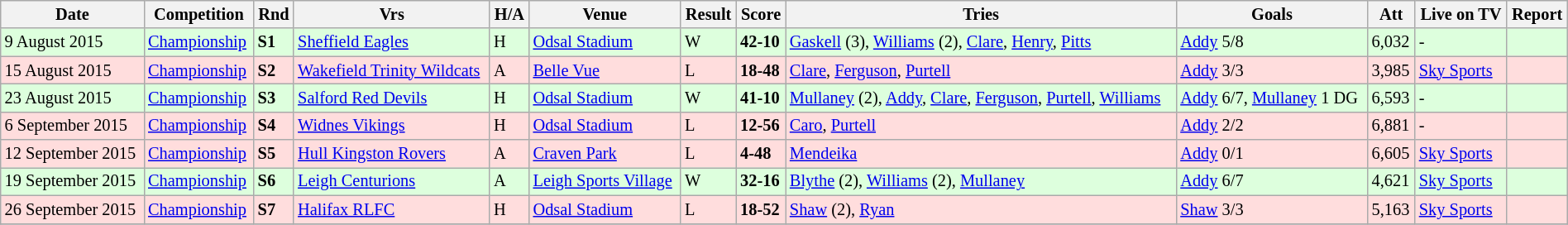<table class="wikitable" style="font-size:85%;" width="100%">
<tr>
<th>Date</th>
<th>Competition</th>
<th>Rnd</th>
<th>Vrs</th>
<th>H/A</th>
<th>Venue</th>
<th>Result</th>
<th>Score</th>
<th>Tries</th>
<th>Goals</th>
<th>Att</th>
<th>Live on TV</th>
<th>Report</th>
</tr>
<tr style="background:#ddffdd;" width=20|>
<td>9 August 2015</td>
<td><a href='#'>Championship</a></td>
<td><strong>S1</strong></td>
<td><a href='#'>Sheffield Eagles</a></td>
<td>H</td>
<td><a href='#'>Odsal Stadium</a></td>
<td>W</td>
<td><strong>42-10</strong></td>
<td><a href='#'>Gaskell</a> (3), <a href='#'>Williams</a> (2), <a href='#'>Clare</a>, <a href='#'>Henry</a>, <a href='#'>Pitts</a></td>
<td><a href='#'>Addy</a> 5/8</td>
<td>6,032</td>
<td>-</td>
<td></td>
</tr>
<tr style="background:#ffdddd;" width=20|>
<td>15 August 2015</td>
<td><a href='#'>Championship</a></td>
<td><strong>S2</strong></td>
<td><a href='#'>Wakefield Trinity Wildcats</a></td>
<td>A</td>
<td><a href='#'>Belle Vue</a></td>
<td>L</td>
<td><strong>18-48</strong></td>
<td><a href='#'>Clare</a>, <a href='#'>Ferguson</a>, <a href='#'>Purtell</a></td>
<td><a href='#'>Addy</a> 3/3</td>
<td>3,985</td>
<td><a href='#'>Sky Sports</a></td>
<td></td>
</tr>
<tr style="background:#ddffdd;" width=20|>
<td>23 August 2015</td>
<td><a href='#'>Championship</a></td>
<td><strong>S3</strong></td>
<td><a href='#'>Salford Red Devils</a></td>
<td>H</td>
<td><a href='#'>Odsal Stadium</a></td>
<td>W</td>
<td><strong>41-10</strong></td>
<td><a href='#'>Mullaney</a> (2), <a href='#'>Addy</a>, <a href='#'>Clare</a>, <a href='#'>Ferguson</a>, <a href='#'>Purtell</a>, <a href='#'>Williams</a></td>
<td><a href='#'>Addy</a> 6/7, <a href='#'>Mullaney</a> 1 DG</td>
<td>6,593</td>
<td>-</td>
<td></td>
</tr>
<tr style="background:#ffdddd;" width=20|>
<td>6 September 2015</td>
<td><a href='#'>Championship</a></td>
<td><strong>S4</strong></td>
<td><a href='#'>Widnes Vikings</a></td>
<td>H</td>
<td><a href='#'>Odsal Stadium</a></td>
<td>L</td>
<td><strong>12-56</strong></td>
<td><a href='#'>Caro</a>, <a href='#'>Purtell</a></td>
<td><a href='#'>Addy</a> 2/2</td>
<td>6,881</td>
<td>-</td>
<td></td>
</tr>
<tr style="background:#ffdddd;" width=20|>
<td>12 September 2015</td>
<td><a href='#'>Championship</a></td>
<td><strong>S5</strong></td>
<td><a href='#'>Hull Kingston Rovers</a></td>
<td>A</td>
<td><a href='#'>Craven Park</a></td>
<td>L</td>
<td><strong>4-48</strong></td>
<td><a href='#'>Mendeika</a></td>
<td><a href='#'>Addy</a> 0/1</td>
<td>6,605</td>
<td><a href='#'>Sky Sports</a></td>
<td></td>
</tr>
<tr style="background:#ddffdd;" width=20|>
<td>19 September 2015</td>
<td><a href='#'>Championship</a></td>
<td><strong>S6</strong></td>
<td><a href='#'>Leigh Centurions</a></td>
<td>A</td>
<td><a href='#'>Leigh Sports Village</a></td>
<td>W</td>
<td><strong>32-16</strong></td>
<td><a href='#'>Blythe</a> (2), <a href='#'>Williams</a> (2), <a href='#'>Mullaney</a></td>
<td><a href='#'>Addy</a> 6/7</td>
<td>4,621</td>
<td><a href='#'>Sky Sports</a></td>
<td></td>
</tr>
<tr style="background:#ffdddd;" width=20|>
<td>26 September 2015</td>
<td><a href='#'>Championship</a></td>
<td><strong>S7</strong></td>
<td><a href='#'>Halifax RLFC</a></td>
<td>H</td>
<td><a href='#'>Odsal Stadium</a></td>
<td>L</td>
<td><strong>18-52</strong></td>
<td><a href='#'>Shaw</a> (2), <a href='#'>Ryan</a></td>
<td><a href='#'>Shaw</a> 3/3</td>
<td>5,163</td>
<td><a href='#'>Sky Sports</a></td>
<td></td>
</tr>
<tr>
</tr>
</table>
